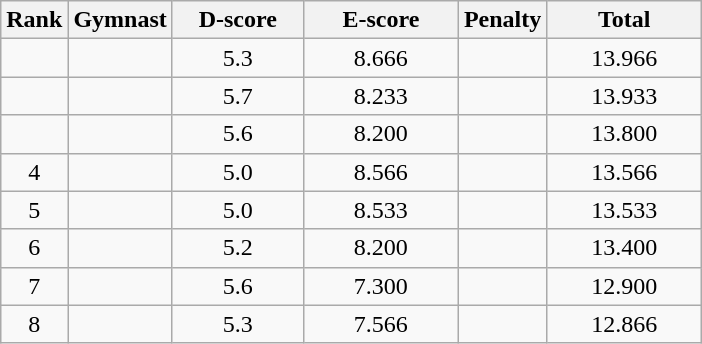<table class="wikitable" style="text-align:center">
<tr>
<th>Rank</th>
<th>Gymnast</th>
<th style="width:5em">D-score</th>
<th style="width:6em">E-score</th>
<th style="width:3em">Penalty</th>
<th style="width:6em">Total</th>
</tr>
<tr>
<td></td>
<td align=left></td>
<td>5.3</td>
<td>8.666</td>
<td></td>
<td>13.966</td>
</tr>
<tr>
<td></td>
<td align=left></td>
<td>5.7</td>
<td>8.233</td>
<td></td>
<td>13.933</td>
</tr>
<tr>
<td></td>
<td align=left></td>
<td>5.6</td>
<td>8.200</td>
<td></td>
<td>13.800</td>
</tr>
<tr>
<td>4</td>
<td align=left></td>
<td>5.0</td>
<td>8.566</td>
<td></td>
<td>13.566</td>
</tr>
<tr>
<td>5</td>
<td align=left></td>
<td>5.0</td>
<td>8.533</td>
<td></td>
<td>13.533</td>
</tr>
<tr>
<td>6</td>
<td align=left></td>
<td>5.2</td>
<td>8.200</td>
<td></td>
<td>13.400</td>
</tr>
<tr>
<td>7</td>
<td align=left></td>
<td>5.6</td>
<td>7.300</td>
<td></td>
<td>12.900</td>
</tr>
<tr>
<td>8</td>
<td align=left></td>
<td>5.3</td>
<td>7.566</td>
<td></td>
<td>12.866</td>
</tr>
</table>
